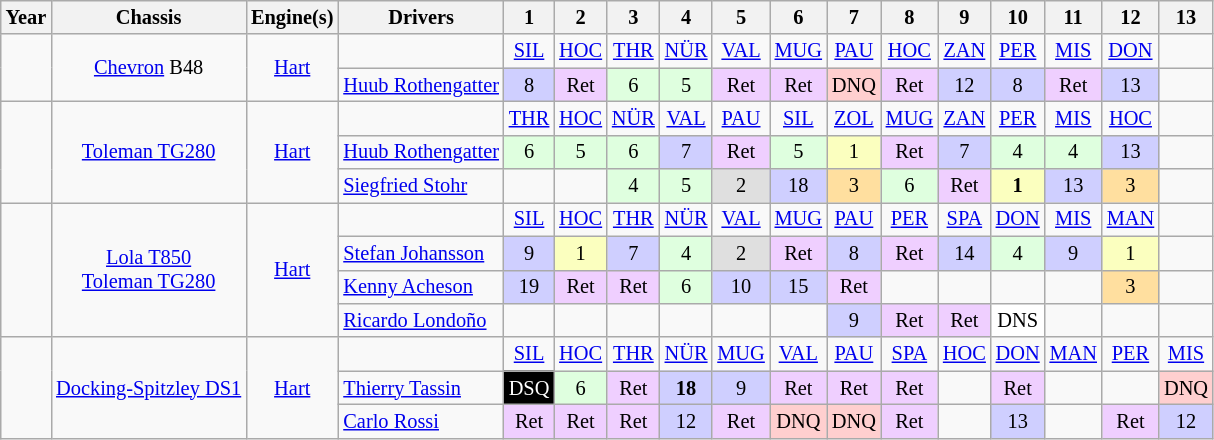<table class="wikitable" style="text-align:center; font-size:85%">
<tr>
<th>Year</th>
<th>Chassis</th>
<th>Engine(s)</th>
<th>Drivers</th>
<th>1</th>
<th>2</th>
<th>3</th>
<th>4</th>
<th>5</th>
<th>6</th>
<th>7</th>
<th>8</th>
<th>9</th>
<th>10</th>
<th>11</th>
<th>12</th>
<th>13</th>
</tr>
<tr>
<td rowspan="2"></td>
<td rowspan="2"><a href='#'>Chevron</a> B48</td>
<td rowspan="2"><a href='#'>Hart</a></td>
<td></td>
<td><a href='#'>SIL</a></td>
<td><a href='#'>HOC</a></td>
<td><a href='#'>THR</a></td>
<td><a href='#'>NÜR</a></td>
<td><a href='#'>VAL</a></td>
<td><a href='#'>MUG</a></td>
<td><a href='#'>PAU</a></td>
<td><a href='#'>HOC</a></td>
<td><a href='#'>ZAN</a></td>
<td><a href='#'>PER</a></td>
<td><a href='#'>MIS</a></td>
<td><a href='#'>DON</a></td>
<td></td>
</tr>
<tr>
<td align="left"> <a href='#'>Huub Rothengatter</a></td>
<td style="background:#CFCFFF;">8</td>
<td style="background:#EFCFFF;">Ret</td>
<td style="background:#DFFFDF;">6</td>
<td style="background:#DFFFDF;">5</td>
<td style="background:#EFCFFF;">Ret</td>
<td style="background:#EFCFFF;">Ret</td>
<td style="background:#FFCFCF;">DNQ</td>
<td style="background:#EFCFFF;">Ret</td>
<td style="background:#CFCFFF;">12</td>
<td style="background:#CFCFFF;">8</td>
<td style="background:#EFCFFF;">Ret</td>
<td style="background:#CFCFFF;">13</td>
<td></td>
</tr>
<tr>
<td rowspan="3"></td>
<td rowspan="3"><a href='#'>Toleman TG280</a></td>
<td rowspan="3"><a href='#'>Hart</a></td>
<td></td>
<td><a href='#'>THR</a></td>
<td><a href='#'>HOC</a></td>
<td><a href='#'>NÜR</a></td>
<td><a href='#'>VAL</a></td>
<td><a href='#'>PAU</a></td>
<td><a href='#'>SIL</a></td>
<td><a href='#'>ZOL</a></td>
<td><a href='#'>MUG</a></td>
<td><a href='#'>ZAN</a></td>
<td><a href='#'>PER</a></td>
<td><a href='#'>MIS</a></td>
<td><a href='#'>HOC</a></td>
<td></td>
</tr>
<tr>
<td align="left"> <a href='#'>Huub Rothengatter</a></td>
<td style="background:#DFFFDF;">6</td>
<td style="background:#DFFFDF;">5</td>
<td style="background:#DFFFDF;">6</td>
<td style="background:#CFCFFF;">7</td>
<td style="background:#EFCFFF;">Ret</td>
<td style="background:#DFFFDF;">5</td>
<td style="background:#FBFFBF;">1</td>
<td style="background:#EFCFFF;">Ret</td>
<td style="background:#CFCFFF;">7</td>
<td style="background:#DFFFDF;">4</td>
<td style="background:#DFFFDF;">4</td>
<td style="background:#CFCFFF;">13</td>
<td></td>
</tr>
<tr>
<td align="left"> <a href='#'>Siegfried Stohr</a></td>
<td></td>
<td></td>
<td style="background:#DFFFDF;">4</td>
<td style="background:#DFFFDF;">5</td>
<td style="background:#DFDFDF;">2</td>
<td style="background:#CFCFFF;">18</td>
<td style="background:#FFDF9F;">3</td>
<td style="background:#DFFFDF;">6</td>
<td style="background:#EFCFFF;">Ret</td>
<td style="background:#FBFFBF;"><strong>1</strong></td>
<td style="background:#CFCFFF;">13</td>
<td style="background:#FFDF9F;">3</td>
<td></td>
</tr>
<tr>
<td rowspan="4"></td>
<td rowspan="4"><a href='#'>Lola T850</a><br><a href='#'>Toleman TG280</a></td>
<td rowspan="4"><a href='#'>Hart</a></td>
<td></td>
<td><a href='#'>SIL</a></td>
<td><a href='#'>HOC</a></td>
<td><a href='#'>THR</a></td>
<td><a href='#'>NÜR</a></td>
<td><a href='#'>VAL</a></td>
<td><a href='#'>MUG</a></td>
<td><a href='#'>PAU</a></td>
<td><a href='#'>PER</a></td>
<td><a href='#'>SPA</a></td>
<td><a href='#'>DON</a></td>
<td><a href='#'>MIS</a></td>
<td><a href='#'>MAN</a></td>
<td></td>
</tr>
<tr>
<td align="left"> <a href='#'>Stefan Johansson</a></td>
<td style="background:#CFCFFF;">9</td>
<td style="background:#FBFFBF;">1</td>
<td style="background:#CFCFFF;">7</td>
<td style="background:#DFFFDF;">4</td>
<td style="background:#DFDFDF;">2</td>
<td style="background:#EFCFFF;">Ret</td>
<td style="background:#CFCFFF;">8</td>
<td style="background:#EFCFFF;">Ret</td>
<td style="background:#CFCFFF;">14</td>
<td style="background:#DFFFDF;">4</td>
<td style="background:#CFCFFF;">9</td>
<td style="background:#FBFFBF;">1</td>
<td></td>
</tr>
<tr>
<td align="left"> <a href='#'>Kenny Acheson</a></td>
<td style="background:#CFCFFF;">19</td>
<td style="background:#EFCFFF;">Ret</td>
<td style="background:#EFCFFF;">Ret</td>
<td style="background:#DFFFDF;">6</td>
<td style="background:#CFCFFF;">10</td>
<td style="background:#CFCFFF;">15</td>
<td style="background:#EFCFFF;">Ret</td>
<td></td>
<td></td>
<td></td>
<td></td>
<td style="background:#FFDF9F;">3</td>
<td></td>
</tr>
<tr>
<td align="left"> <a href='#'>Ricardo Londoño</a></td>
<td></td>
<td></td>
<td></td>
<td></td>
<td></td>
<td></td>
<td style="background:#CFCFFF;">9</td>
<td style="background:#EFCFFF;">Ret</td>
<td style="background:#EFCFFF;">Ret</td>
<td style="background:#FFFFFF;">DNS</td>
<td></td>
<td></td>
<td></td>
</tr>
<tr>
<td rowspan="3"></td>
<td rowspan="3"><a href='#'>Docking-Spitzley DS1</a></td>
<td rowspan="3"><a href='#'>Hart</a></td>
<td></td>
<td><a href='#'>SIL</a></td>
<td><a href='#'>HOC</a></td>
<td><a href='#'>THR</a></td>
<td><a href='#'>NÜR</a></td>
<td><a href='#'>MUG</a></td>
<td><a href='#'>VAL</a></td>
<td><a href='#'>PAU</a></td>
<td><a href='#'>SPA</a></td>
<td><a href='#'>HOC</a></td>
<td><a href='#'>DON</a></td>
<td><a href='#'>MAN</a></td>
<td><a href='#'>PER</a></td>
<td><a href='#'>MIS</a></td>
</tr>
<tr>
<td align="left"> <a href='#'>Thierry Tassin</a></td>
<td style="background:#000000; color:#ffffff">DSQ</td>
<td style="background:#DFFFDF;">6</td>
<td style="background:#EFCFFF;">Ret</td>
<td style="background:#CFCFFF;"><strong>18</strong></td>
<td style="background:#CFCFFF;">9</td>
<td style="background:#EFCFFF;">Ret</td>
<td style="background:#EFCFFF;">Ret</td>
<td style="background:#EFCFFF;">Ret</td>
<td></td>
<td style="background:#EFCFFF;">Ret</td>
<td></td>
<td></td>
<td style="background:#FFCFCF;">DNQ</td>
</tr>
<tr>
<td align="left"> <a href='#'>Carlo Rossi</a></td>
<td style="background:#EFCFFF;">Ret</td>
<td style="background:#EFCFFF;">Ret</td>
<td style="background:#EFCFFF;">Ret</td>
<td style="background:#CFCFFF;">12</td>
<td style="background:#EFCFFF;">Ret</td>
<td style="background:#FFCFCF;">DNQ</td>
<td style="background:#FFCFCF;">DNQ</td>
<td style="background:#EFCFFF;">Ret</td>
<td></td>
<td style="background:#CFCFFF;">13</td>
<td></td>
<td style="background:#EFCFFF;">Ret</td>
<td style="background:#CFCFFF;">12</td>
</tr>
</table>
